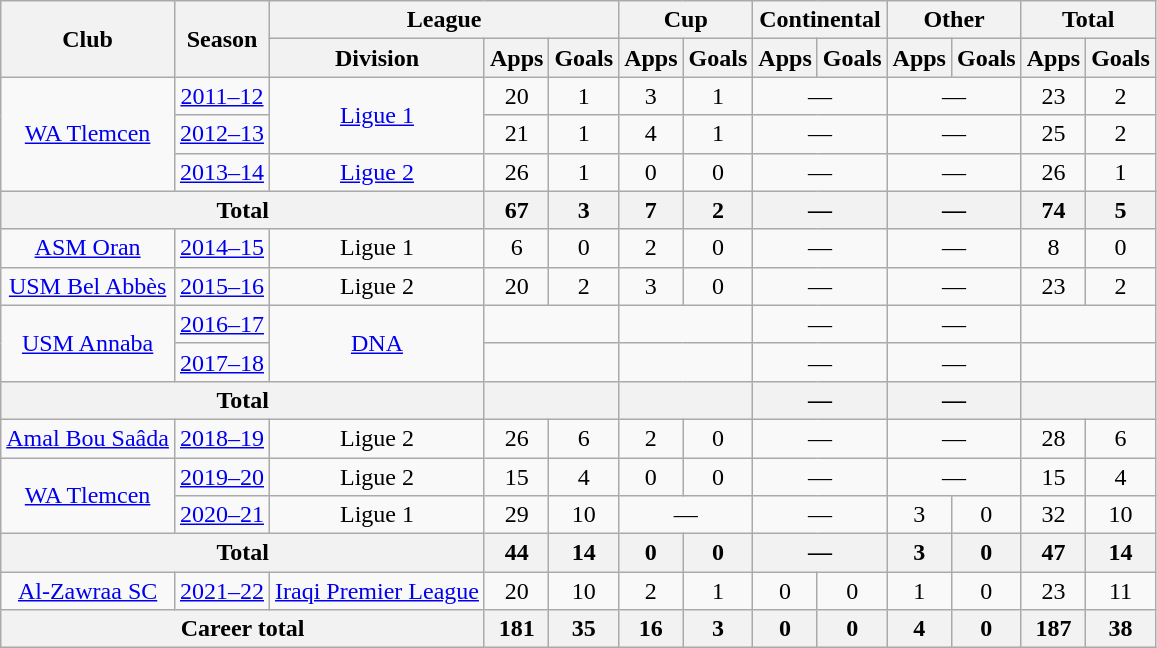<table class="wikitable" style="text-align: center;">
<tr>
<th rowspan="2">Club</th>
<th rowspan="2">Season</th>
<th colspan="3">League</th>
<th colspan="2">Cup</th>
<th colspan="2">Continental</th>
<th colspan="2">Other</th>
<th colspan="2">Total</th>
</tr>
<tr>
<th>Division</th>
<th>Apps</th>
<th>Goals</th>
<th>Apps</th>
<th>Goals</th>
<th>Apps</th>
<th>Goals</th>
<th>Apps</th>
<th>Goals</th>
<th>Apps</th>
<th>Goals</th>
</tr>
<tr>
<td rowspan=3 valign="center"><a href='#'>WA Tlemcen</a></td>
<td><a href='#'>2011–12</a></td>
<td rowspan=2><a href='#'>Ligue 1</a></td>
<td>20</td>
<td>1</td>
<td>3</td>
<td>1</td>
<td colspan=2>—</td>
<td colspan=2>—</td>
<td>23</td>
<td>2</td>
</tr>
<tr>
<td><a href='#'>2012–13</a></td>
<td>21</td>
<td>1</td>
<td>4</td>
<td>1</td>
<td colspan=2>—</td>
<td colspan=2>—</td>
<td>25</td>
<td>2</td>
</tr>
<tr>
<td><a href='#'>2013–14</a></td>
<td><a href='#'>Ligue 2</a></td>
<td>26</td>
<td>1</td>
<td>0</td>
<td>0</td>
<td colspan=2>—</td>
<td colspan=2>—</td>
<td>26</td>
<td>1</td>
</tr>
<tr>
<th colspan="3">Total</th>
<th>67</th>
<th>3</th>
<th>7</th>
<th>2</th>
<th colspan=2>—</th>
<th colspan=2>—</th>
<th>74</th>
<th>5</th>
</tr>
<tr>
<td valign="center"><a href='#'>ASM Oran</a></td>
<td><a href='#'>2014–15</a></td>
<td>Ligue 1</td>
<td>6</td>
<td>0</td>
<td>2</td>
<td>0</td>
<td colspan=2>—</td>
<td colspan=2>—</td>
<td>8</td>
<td>0</td>
</tr>
<tr>
<td valign="center"><a href='#'>USM Bel Abbès</a></td>
<td><a href='#'>2015–16</a></td>
<td>Ligue 2</td>
<td>20</td>
<td>2</td>
<td>3</td>
<td>0</td>
<td colspan=2>—</td>
<td colspan=2>—</td>
<td>23</td>
<td>2</td>
</tr>
<tr>
<td rowspan=2 valign="center"><a href='#'>USM Annaba</a></td>
<td><a href='#'>2016–17</a></td>
<td rowspan=2><a href='#'>DNA</a></td>
<td colspan="2"><em></em></td>
<td colspan="2"><em></em></td>
<td colspan="2">—</td>
<td colspan="2">—</td>
<td colspan="2"><em></em></td>
</tr>
<tr>
<td><a href='#'>2017–18</a></td>
<td colspan="2"><em></em></td>
<td colspan="2"><em></em></td>
<td colspan="2">—</td>
<td colspan="2">—</td>
<td colspan="2"><em></em></td>
</tr>
<tr>
<th colspan="3">Total</th>
<th colspan="2"><em></em></th>
<th colspan="2"><em></em></th>
<th colspan="2">—</th>
<th colspan="2">—</th>
<th colspan="2"><em></em></th>
</tr>
<tr>
<td valign="center"><a href='#'>Amal Bou Saâda</a></td>
<td><a href='#'>2018–19</a></td>
<td>Ligue 2</td>
<td>26</td>
<td>6</td>
<td>2</td>
<td>0</td>
<td colspan=2>—</td>
<td colspan=2>—</td>
<td>28</td>
<td>6</td>
</tr>
<tr>
<td rowspan=2 valign="center"><a href='#'>WA Tlemcen</a></td>
<td><a href='#'>2019–20</a></td>
<td>Ligue 2</td>
<td>15</td>
<td>4</td>
<td>0</td>
<td>0</td>
<td colspan=2>—</td>
<td colspan=2>—</td>
<td>15</td>
<td>4</td>
</tr>
<tr>
<td><a href='#'>2020–21</a></td>
<td>Ligue 1</td>
<td>29</td>
<td>10</td>
<td colspan=2>—</td>
<td colspan=2>—</td>
<td>3</td>
<td>0</td>
<td>32</td>
<td>10</td>
</tr>
<tr>
<th colspan="3">Total</th>
<th>44</th>
<th>14</th>
<th>0</th>
<th>0</th>
<th colspan=2>—</th>
<th>3</th>
<th>0</th>
<th>47</th>
<th>14</th>
</tr>
<tr>
<td valign="center"><a href='#'>Al-Zawraa SC</a></td>
<td><a href='#'>2021–22</a></td>
<td><a href='#'>Iraqi Premier League</a></td>
<td>20</td>
<td>10</td>
<td>2</td>
<td>1</td>
<td>0</td>
<td>0</td>
<td> 1</td>
<td>0</td>
<td>23</td>
<td>11</td>
</tr>
<tr>
<th colspan="3">Career total</th>
<th>181</th>
<th>35</th>
<th>16</th>
<th>3</th>
<th 0!>0</th>
<th>0</th>
<th>4</th>
<th>0</th>
<th>187</th>
<th>38</th>
</tr>
</table>
